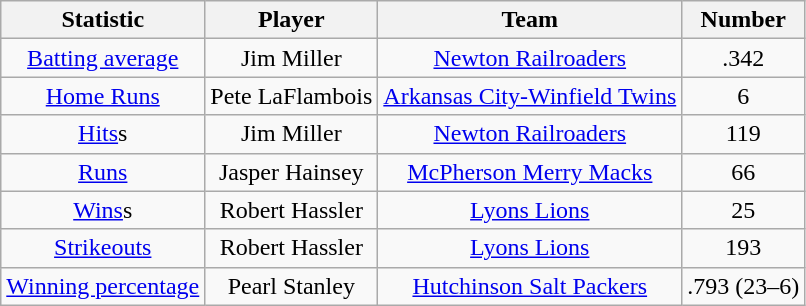<table class="wikitable">
<tr align=center>
<th>Statistic</th>
<th>Player</th>
<th>Team</th>
<th>Number</th>
</tr>
<tr align=center>
<td><a href='#'>Batting average</a></td>
<td>Jim Miller</td>
<td><a href='#'>Newton Railroaders</a></td>
<td>.342</td>
</tr>
<tr align=center>
<td><a href='#'>Home Runs</a></td>
<td>Pete LaFlambois</td>
<td><a href='#'>Arkansas City-Winfield Twins</a></td>
<td>6</td>
</tr>
<tr align=center>
<td><a href='#'>Hits</a>s</td>
<td>Jim Miller</td>
<td><a href='#'>Newton Railroaders</a></td>
<td>119</td>
</tr>
<tr align=center>
<td><a href='#'>Runs</a></td>
<td>Jasper Hainsey</td>
<td><a href='#'>McPherson Merry Macks</a></td>
<td>66</td>
</tr>
<tr align=center>
<td><a href='#'>Wins</a>s</td>
<td>Robert Hassler</td>
<td><a href='#'>Lyons Lions</a></td>
<td>25</td>
</tr>
<tr align=center>
<td><a href='#'>Strikeouts</a></td>
<td>Robert Hassler</td>
<td><a href='#'>Lyons Lions</a></td>
<td>193</td>
</tr>
<tr align=center>
<td><a href='#'>Winning percentage</a></td>
<td>Pearl Stanley</td>
<td><a href='#'>Hutchinson Salt Packers</a></td>
<td>.793 (23–6)</td>
</tr>
</table>
